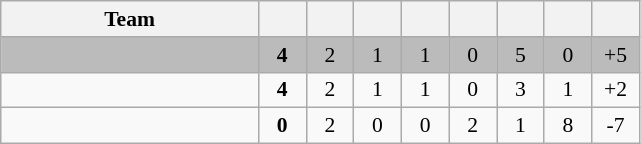<table class="wikitable" style="text-align: center; font-size: 90%;">
<tr>
<th width="165">Team</th>
<th width="25"></th>
<th width="25"></th>
<th width="25"></th>
<th width="25"></th>
<th width="25"></th>
<th width="25"></th>
<th width="25"></th>
<th width="25"></th>
</tr>
<tr bgcolor = #BBBBBB>
<td align=left></td>
<td><strong>4</strong></td>
<td>2</td>
<td>1</td>
<td>1</td>
<td>0</td>
<td>5</td>
<td>0</td>
<td>+5</td>
</tr>
<tr>
<td align=left></td>
<td><strong>4</strong></td>
<td>2</td>
<td>1</td>
<td>1</td>
<td>0</td>
<td>3</td>
<td>1</td>
<td>+2</td>
</tr>
<tr>
<td align=left></td>
<td><strong>0</strong></td>
<td>2</td>
<td>0</td>
<td>0</td>
<td>2</td>
<td>1</td>
<td>8</td>
<td>-7</td>
</tr>
</table>
